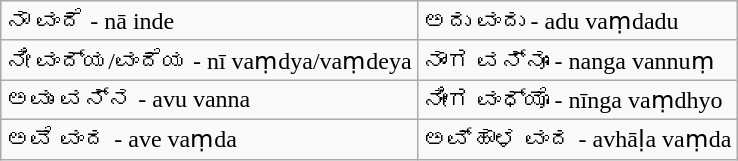<table class="wikitable mw-collapsible mw-collapsed">
<tr>
<td>ನಾ ವಂದೆ - nā inde</td>
<td>ಅದು ವಂದು - adu vaṃdadu</td>
</tr>
<tr>
<td>ನೀ ವಂದ್ಯ/ವಂದೆಯ - nī vaṃdya/vaṃdeya</td>
<td>ನಾಂಗ ವನ್ನೂಂ - nanga vannuṃ</td>
</tr>
<tr>
<td>ಅವುಂ ವನ್ನ - avu vanna</td>
<td>ನೀಂಗ ವಂಧ್ಯೊ - nīnga vaṃdhyo</td>
</tr>
<tr>
<td>ಅವೆ ವಂದ - ave vaṃda</td>
<td>ಅವ್ಹಾಳ ವಂದ - avhāḷa vaṃda</td>
</tr>
</table>
